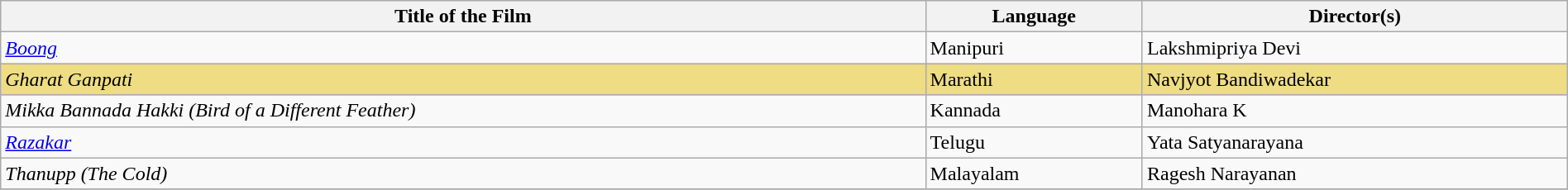<table class="sortable wikitable" style="width:100%; margin-bottom:4px" cellpadding="5">
<tr>
<th scope="col">Title of the Film</th>
<th scope="col">Language</th>
<th scope="col">Director(s)</th>
</tr>
<tr>
<td><em><a href='#'>Boong</a></em></td>
<td>Manipuri</td>
<td>Lakshmipriya Devi</td>
</tr>
<tr style="background:#eedd82">
<td><em>Gharat Ganpati</em></td>
<td>Marathi</td>
<td>Navjyot Bandiwadekar</td>
</tr>
<tr>
<td><em>Mikka Bannada Hakki (Bird of a Different Feather)</em></td>
<td>Kannada</td>
<td>Manohara K</td>
</tr>
<tr>
<td><a href='#'><em>Razakar</em></a></td>
<td>Telugu</td>
<td>Yata Satyanarayana</td>
</tr>
<tr>
<td><em>Thanupp (The Cold)</em></td>
<td>Malayalam</td>
<td>Ragesh Narayanan</td>
</tr>
<tr>
</tr>
</table>
